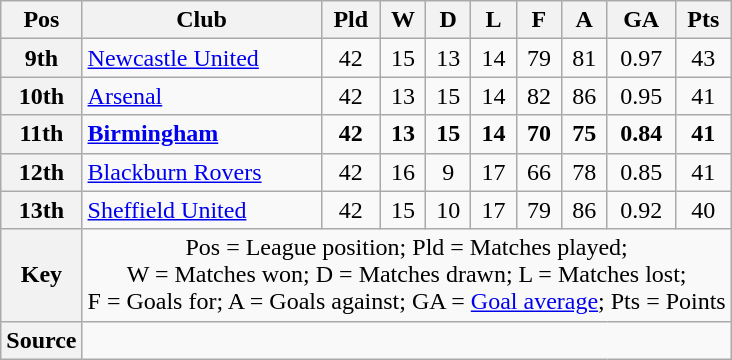<table class="wikitable" style="text-align:center">
<tr>
<th scope="col">Pos</th>
<th scope="col">Club</th>
<th scope="col">Pld</th>
<th scope="col">W</th>
<th scope="col">D</th>
<th scope="col">L</th>
<th scope="col">F</th>
<th scope="col">A</th>
<th scope="col">GA</th>
<th scope="col">Pts</th>
</tr>
<tr>
<th scope="row">9th</th>
<td align="left"><a href='#'>Newcastle United</a></td>
<td>42</td>
<td>15</td>
<td>13</td>
<td>14</td>
<td>79</td>
<td>81</td>
<td>0.97</td>
<td>43</td>
</tr>
<tr>
<th scope="row">10th</th>
<td align="left"><a href='#'>Arsenal</a></td>
<td>42</td>
<td>13</td>
<td>15</td>
<td>14</td>
<td>82</td>
<td>86</td>
<td>0.95</td>
<td>41</td>
</tr>
<tr style="font-weight:bold">
<th scope="row">11th</th>
<td align="left"><a href='#'>Birmingham</a></td>
<td>42</td>
<td>13</td>
<td>15</td>
<td>14</td>
<td>70</td>
<td>75</td>
<td>0.84</td>
<td>41</td>
</tr>
<tr>
<th scope="row">12th</th>
<td align="left"><a href='#'>Blackburn Rovers</a></td>
<td>42</td>
<td>16</td>
<td>9</td>
<td>17</td>
<td>66</td>
<td>78</td>
<td>0.85</td>
<td>41</td>
</tr>
<tr>
<th scope="row">13th</th>
<td align="left"><a href='#'>Sheffield United</a></td>
<td>42</td>
<td>15</td>
<td>10</td>
<td>17</td>
<td>79</td>
<td>86</td>
<td>0.92</td>
<td>40</td>
</tr>
<tr>
<th scope="row">Key</th>
<td colspan="9">Pos = League position; Pld = Matches played;<br>W = Matches won; D = Matches drawn; L = Matches lost;<br>F = Goals for; A = Goals against; GA = <a href='#'>Goal average</a>; Pts = Points</td>
</tr>
<tr>
<th scope="row">Source</th>
<td colspan="9"></td>
</tr>
</table>
